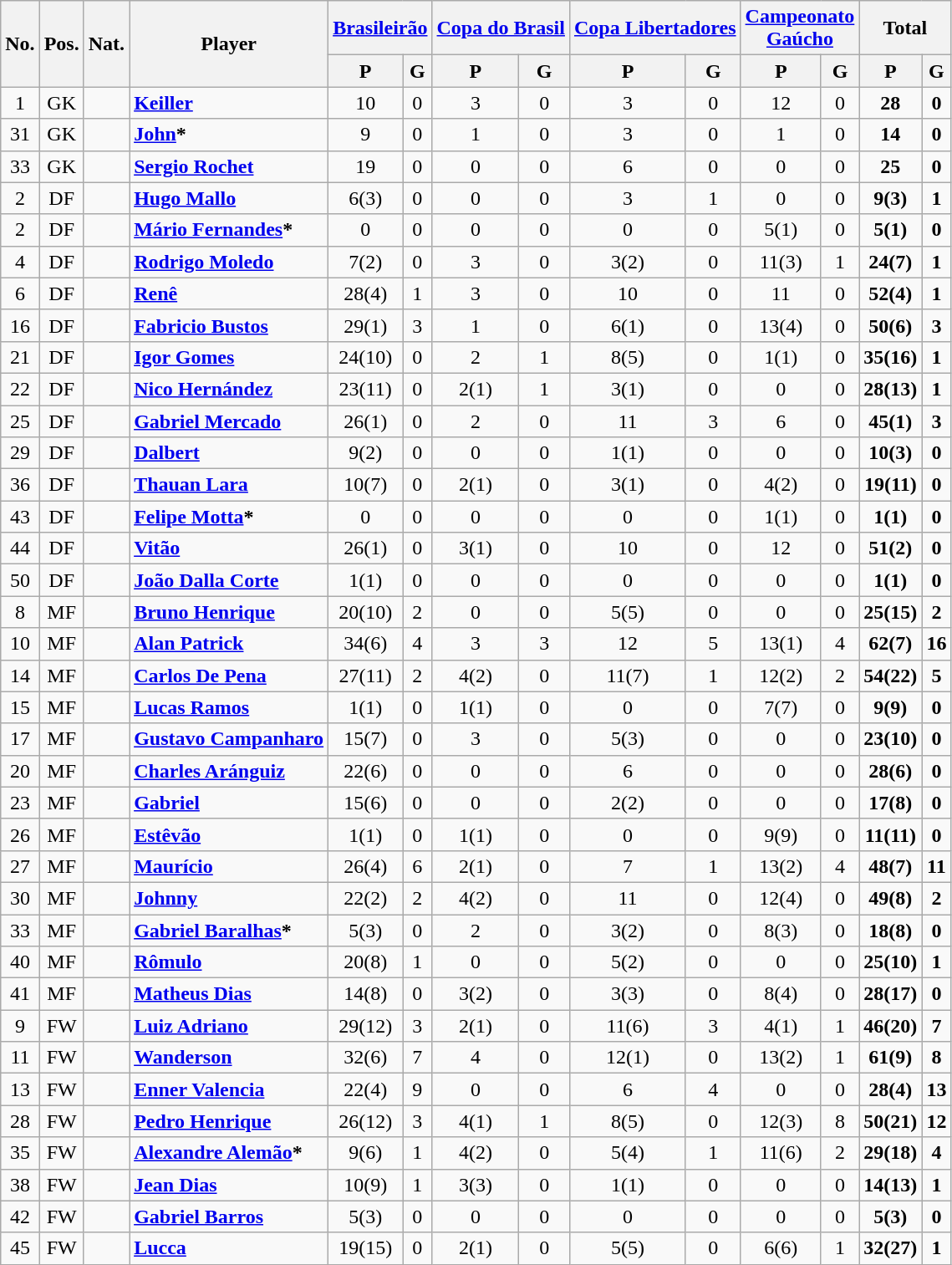<table class="wikitable sortable" style="text-align:center;">
<tr>
<th rowspan="2">No.</th>
<th rowspan="2">Pos.</th>
<th rowspan="2">Nat.</th>
<th rowspan="2">Player</th>
<th colspan="2"><a href='#'>Brasileirão</a></th>
<th colspan="2"><a href='#'>Copa do Brasil</a></th>
<th colspan="2"><a href='#'>Copa Libertadores</a></th>
<th colspan="2"><a href='#'>Campeonato</a><br><a href='#'>Gaúcho</a></th>
<th colspan="2">Total</th>
</tr>
<tr>
<th>P</th>
<th>G</th>
<th>P</th>
<th>G</th>
<th>P</th>
<th>G</th>
<th>P</th>
<th>G</th>
<th>P</th>
<th>G</th>
</tr>
<tr>
<td>1</td>
<td>GK</td>
<td></td>
<td align="left"><strong><a href='#'>Keiller</a></strong></td>
<td>10</td>
<td>0</td>
<td>3</td>
<td>0</td>
<td>3</td>
<td>0</td>
<td>12</td>
<td>0</td>
<td><strong>28</strong></td>
<td><strong>0</strong></td>
</tr>
<tr>
<td>31</td>
<td>GK</td>
<td></td>
<td align="left"><strong><a href='#'>John</a>*</strong></td>
<td>9</td>
<td>0</td>
<td>1</td>
<td>0</td>
<td>3</td>
<td>0</td>
<td>1</td>
<td>0</td>
<td><strong>14</strong></td>
<td><strong>0</strong></td>
</tr>
<tr>
<td>33</td>
<td>GK</td>
<td></td>
<td align="left"><strong><a href='#'>Sergio Rochet</a></strong></td>
<td>19</td>
<td>0</td>
<td>0</td>
<td>0</td>
<td>6</td>
<td>0</td>
<td>0</td>
<td>0</td>
<td><strong>25</strong></td>
<td><strong>0</strong></td>
</tr>
<tr>
<td>2</td>
<td>DF</td>
<td></td>
<td align="left"><strong><a href='#'>Hugo Mallo</a></strong></td>
<td>6(3)</td>
<td>0</td>
<td>0</td>
<td>0</td>
<td>3</td>
<td>1</td>
<td>0</td>
<td>0</td>
<td><strong>9(3)</strong></td>
<td><strong>1</strong></td>
</tr>
<tr>
<td>2</td>
<td>DF</td>
<td></td>
<td align="left"><strong><a href='#'>Mário Fernandes</a>*</strong></td>
<td>0</td>
<td>0</td>
<td>0</td>
<td>0</td>
<td>0</td>
<td>0</td>
<td>5(1)</td>
<td>0</td>
<td><strong>5(1)</strong></td>
<td><strong>0</strong></td>
</tr>
<tr>
<td>4</td>
<td>DF</td>
<td></td>
<td align="left"><strong><a href='#'>Rodrigo Moledo</a></strong></td>
<td>7(2)</td>
<td>0</td>
<td>3</td>
<td>0</td>
<td>3(2)</td>
<td>0</td>
<td>11(3)</td>
<td>1</td>
<td><strong>24(7)</strong></td>
<td><strong>1</strong></td>
</tr>
<tr>
<td>6</td>
<td>DF</td>
<td></td>
<td align="left"><strong><a href='#'>Renê</a></strong></td>
<td>28(4)</td>
<td>1</td>
<td>3</td>
<td>0</td>
<td>10</td>
<td>0</td>
<td>11</td>
<td>0</td>
<td><strong>52(4)</strong></td>
<td><strong>1</strong></td>
</tr>
<tr>
<td>16</td>
<td>DF</td>
<td></td>
<td align="left"><strong><a href='#'>Fabricio Bustos</a></strong></td>
<td>29(1)</td>
<td>3</td>
<td>1</td>
<td>0</td>
<td>6(1)</td>
<td>0</td>
<td>13(4)</td>
<td>0</td>
<td><strong>50(6)</strong></td>
<td><strong>3</strong></td>
</tr>
<tr>
<td>21</td>
<td>DF</td>
<td></td>
<td align="left"><strong><a href='#'>Igor Gomes</a></strong></td>
<td>24(10)</td>
<td>0</td>
<td>2</td>
<td>1</td>
<td>8(5)</td>
<td>0</td>
<td>1(1)</td>
<td>0</td>
<td><strong>35(16)</strong></td>
<td><strong>1</strong></td>
</tr>
<tr>
<td>22</td>
<td>DF</td>
<td></td>
<td align="left"><strong><a href='#'>Nico Hernández</a></strong></td>
<td>23(11)</td>
<td>0</td>
<td>2(1)</td>
<td>1</td>
<td>3(1)</td>
<td>0</td>
<td>0</td>
<td>0</td>
<td><strong>28(13)</strong></td>
<td><strong>1</strong></td>
</tr>
<tr>
<td>25</td>
<td>DF</td>
<td></td>
<td align="left"><strong><a href='#'>Gabriel Mercado</a></strong></td>
<td>26(1)</td>
<td>0</td>
<td>2</td>
<td>0</td>
<td>11</td>
<td>3</td>
<td>6</td>
<td>0</td>
<td><strong>45(1)</strong></td>
<td><strong>3</strong></td>
</tr>
<tr>
<td>29</td>
<td>DF</td>
<td></td>
<td align="left"><strong><a href='#'>Dalbert</a></strong></td>
<td>9(2)</td>
<td>0</td>
<td>0</td>
<td>0</td>
<td>1(1)</td>
<td>0</td>
<td>0</td>
<td>0</td>
<td><strong>10(3)</strong></td>
<td><strong>0</strong></td>
</tr>
<tr>
<td>36</td>
<td>DF</td>
<td></td>
<td align="left"><strong><a href='#'>Thauan Lara</a></strong></td>
<td>10(7)</td>
<td>0</td>
<td>2(1)</td>
<td>0</td>
<td>3(1)</td>
<td>0</td>
<td>4(2)</td>
<td>0</td>
<td><strong>19(11)</strong></td>
<td><strong>0</strong></td>
</tr>
<tr>
<td>43</td>
<td>DF</td>
<td></td>
<td align="left"><strong><a href='#'>Felipe Motta</a>*</strong></td>
<td>0</td>
<td>0</td>
<td>0</td>
<td>0</td>
<td>0</td>
<td>0</td>
<td>1(1)</td>
<td>0</td>
<td><strong>1(1)</strong></td>
<td><strong>0</strong></td>
</tr>
<tr>
<td>44</td>
<td>DF</td>
<td></td>
<td align="left"><strong><a href='#'>Vitão</a></strong></td>
<td>26(1)</td>
<td>0</td>
<td>3(1)</td>
<td>0</td>
<td>10</td>
<td>0</td>
<td>12</td>
<td>0</td>
<td><strong>51(2)</strong></td>
<td><strong>0</strong></td>
</tr>
<tr>
<td>50</td>
<td>DF</td>
<td></td>
<td align="left"><strong><a href='#'>João Dalla Corte</a></strong></td>
<td>1(1)</td>
<td>0</td>
<td>0</td>
<td>0</td>
<td>0</td>
<td>0</td>
<td>0</td>
<td>0</td>
<td><strong>1(1)</strong></td>
<td><strong>0</strong></td>
</tr>
<tr>
<td>8</td>
<td>MF</td>
<td></td>
<td align="left"><strong><a href='#'>Bruno Henrique</a></strong></td>
<td>20(10)</td>
<td>2</td>
<td>0</td>
<td>0</td>
<td>5(5)</td>
<td>0</td>
<td>0</td>
<td>0</td>
<td><strong>25(15)</strong></td>
<td><strong>2</strong></td>
</tr>
<tr>
<td>10</td>
<td>MF</td>
<td></td>
<td align="left"><strong><a href='#'>Alan Patrick</a></strong></td>
<td>34(6)</td>
<td>4</td>
<td>3</td>
<td>3</td>
<td>12</td>
<td>5</td>
<td>13(1)</td>
<td>4</td>
<td><strong>62(7)</strong></td>
<td><strong>16</strong></td>
</tr>
<tr>
<td>14</td>
<td>MF</td>
<td></td>
<td align="left"><strong><a href='#'>Carlos De Pena</a></strong></td>
<td>27(11)</td>
<td>2</td>
<td>4(2)</td>
<td>0</td>
<td>11(7)</td>
<td>1</td>
<td>12(2)</td>
<td>2</td>
<td><strong>54(22)</strong></td>
<td><strong>5</strong></td>
</tr>
<tr>
<td>15</td>
<td>MF</td>
<td></td>
<td align="left"><strong><a href='#'>Lucas Ramos</a></strong></td>
<td>1(1)</td>
<td>0</td>
<td>1(1)</td>
<td>0</td>
<td>0</td>
<td>0</td>
<td>7(7)</td>
<td>0</td>
<td><strong>9(9)</strong></td>
<td><strong>0</strong></td>
</tr>
<tr>
<td>17</td>
<td>MF</td>
<td></td>
<td align="left"><strong><a href='#'>Gustavo Campanharo</a></strong></td>
<td>15(7)</td>
<td>0</td>
<td>3</td>
<td>0</td>
<td>5(3)</td>
<td>0</td>
<td>0</td>
<td>0</td>
<td><strong>23(10)</strong></td>
<td><strong>0</strong></td>
</tr>
<tr>
<td>20</td>
<td>MF</td>
<td></td>
<td align="left"><strong><a href='#'>Charles Aránguiz</a></strong></td>
<td>22(6)</td>
<td>0</td>
<td>0</td>
<td>0</td>
<td>6</td>
<td>0</td>
<td>0</td>
<td>0</td>
<td><strong>28(6)</strong></td>
<td><strong>0</strong></td>
</tr>
<tr>
<td>23</td>
<td>MF</td>
<td></td>
<td align="left"><strong><a href='#'>Gabriel</a></strong></td>
<td>15(6)</td>
<td>0</td>
<td>0</td>
<td>0</td>
<td>2(2)</td>
<td>0</td>
<td>0</td>
<td>0</td>
<td><strong>17(8)</strong></td>
<td><strong>0</strong></td>
</tr>
<tr>
<td>26</td>
<td>MF</td>
<td></td>
<td align="left"><strong><a href='#'>Estêvão</a></strong></td>
<td>1(1)</td>
<td>0</td>
<td>1(1)</td>
<td>0</td>
<td>0</td>
<td>0</td>
<td>9(9)</td>
<td>0</td>
<td><strong>11(11)</strong></td>
<td><strong>0</strong></td>
</tr>
<tr>
<td>27</td>
<td>MF</td>
<td></td>
<td align="left"><strong><a href='#'>Maurício</a></strong></td>
<td>26(4)</td>
<td>6</td>
<td>2(1)</td>
<td>0</td>
<td>7</td>
<td>1</td>
<td>13(2)</td>
<td>4</td>
<td><strong>48(7)</strong></td>
<td><strong>11</strong></td>
</tr>
<tr>
<td>30</td>
<td>MF</td>
<td></td>
<td align="left"><strong><a href='#'>Johnny</a></strong></td>
<td>22(2)</td>
<td>2</td>
<td>4(2)</td>
<td>0</td>
<td>11</td>
<td>0</td>
<td>12(4)</td>
<td>0</td>
<td><strong>49(8)</strong></td>
<td><strong>2</strong></td>
</tr>
<tr>
<td>33</td>
<td>MF</td>
<td></td>
<td align="left"><strong><a href='#'>Gabriel Baralhas</a>*</strong></td>
<td>5(3)</td>
<td>0</td>
<td>2</td>
<td>0</td>
<td>3(2)</td>
<td>0</td>
<td>8(3)</td>
<td>0</td>
<td><strong>18(8)</strong></td>
<td><strong>0</strong></td>
</tr>
<tr>
<td>40</td>
<td>MF</td>
<td></td>
<td align="left"><strong><a href='#'>Rômulo</a></strong></td>
<td>20(8)</td>
<td>1</td>
<td>0</td>
<td>0</td>
<td>5(2)</td>
<td>0</td>
<td>0</td>
<td>0</td>
<td><strong>25(10)</strong></td>
<td><strong>1</strong></td>
</tr>
<tr>
<td>41</td>
<td>MF</td>
<td></td>
<td align="left"><strong><a href='#'>Matheus Dias</a></strong></td>
<td>14(8)</td>
<td>0</td>
<td>3(2)</td>
<td>0</td>
<td>3(3)</td>
<td>0</td>
<td>8(4)</td>
<td>0</td>
<td><strong>28(17)</strong></td>
<td><strong>0</strong></td>
</tr>
<tr>
<td>9</td>
<td>FW</td>
<td></td>
<td align="left"><strong><a href='#'>Luiz Adriano</a></strong></td>
<td>29(12)</td>
<td>3</td>
<td>2(1)</td>
<td>0</td>
<td>11(6)</td>
<td>3</td>
<td>4(1)</td>
<td>1</td>
<td><strong>46(20)</strong></td>
<td><strong>7</strong></td>
</tr>
<tr>
<td>11</td>
<td>FW</td>
<td></td>
<td align="left"><strong><a href='#'>Wanderson</a></strong></td>
<td>32(6)</td>
<td>7</td>
<td>4</td>
<td>0</td>
<td>12(1)</td>
<td>0</td>
<td>13(2)</td>
<td>1</td>
<td><strong>61(9)</strong></td>
<td><strong>8</strong></td>
</tr>
<tr>
<td>13</td>
<td>FW</td>
<td></td>
<td align="left"><strong><a href='#'>Enner Valencia</a></strong></td>
<td>22(4)</td>
<td>9</td>
<td>0</td>
<td>0</td>
<td>6</td>
<td>4</td>
<td>0</td>
<td>0</td>
<td><strong>28(4)</strong></td>
<td><strong>13</strong></td>
</tr>
<tr>
<td>28</td>
<td>FW</td>
<td></td>
<td align="left"><strong><a href='#'>Pedro Henrique</a></strong></td>
<td>26(12)</td>
<td>3</td>
<td>4(1)</td>
<td>1</td>
<td>8(5)</td>
<td>0</td>
<td>12(3)</td>
<td>8</td>
<td><strong>50(21)</strong></td>
<td><strong>12</strong></td>
</tr>
<tr>
<td>35</td>
<td>FW</td>
<td></td>
<td align="left"><strong><a href='#'>Alexandre Alemão</a>*</strong></td>
<td>9(6)</td>
<td>1</td>
<td>4(2)</td>
<td>0</td>
<td>5(4)</td>
<td>1</td>
<td>11(6)</td>
<td>2</td>
<td><strong>29(18)</strong></td>
<td><strong>4</strong></td>
</tr>
<tr>
<td>38</td>
<td>FW</td>
<td></td>
<td align="left"><strong><a href='#'>Jean Dias</a></strong></td>
<td>10(9)</td>
<td>1</td>
<td>3(3)</td>
<td>0</td>
<td>1(1)</td>
<td>0</td>
<td>0</td>
<td>0</td>
<td><strong>14(13)</strong></td>
<td><strong>1</strong></td>
</tr>
<tr>
<td>42</td>
<td>FW</td>
<td></td>
<td align="left"><strong><a href='#'>Gabriel Barros</a></strong></td>
<td>5(3)</td>
<td>0</td>
<td>0</td>
<td>0</td>
<td>0</td>
<td>0</td>
<td>0</td>
<td>0</td>
<td><strong>5(3)</strong></td>
<td><strong>0</strong></td>
</tr>
<tr>
<td>45</td>
<td>FW</td>
<td></td>
<td align="left"><strong><a href='#'>Lucca</a></strong></td>
<td>19(15)</td>
<td>0</td>
<td>2(1)</td>
<td>0</td>
<td>5(5)</td>
<td>0</td>
<td>6(6)</td>
<td>1</td>
<td><strong>32(27)</strong></td>
<td><strong>1</strong></td>
</tr>
</table>
